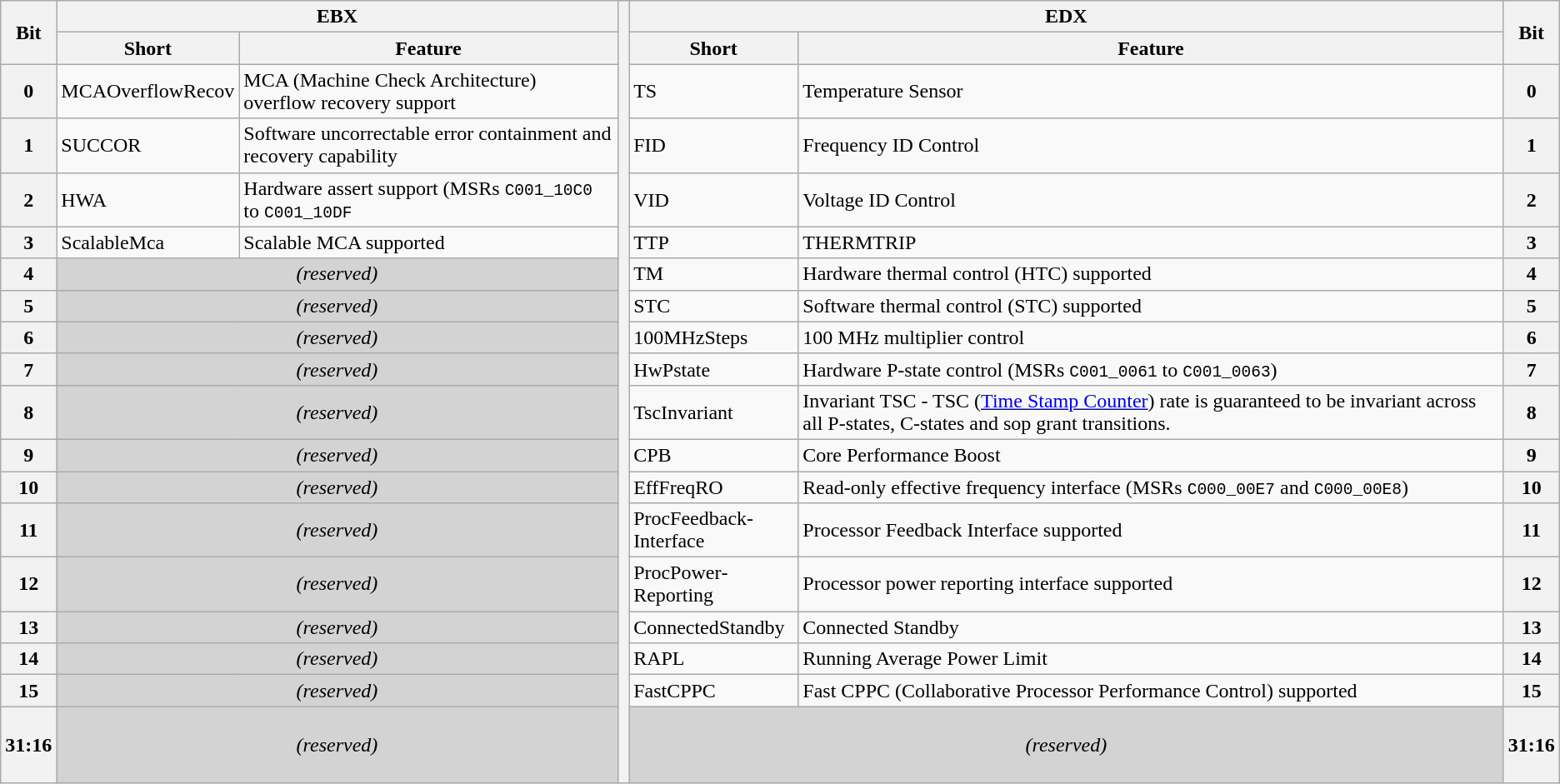<table class="wikitable">
<tr>
<th rowspan=2>Bit</th>
<th colspan=2>EBX</th>
<th scope="col" style="width: 0.5em; border-spacing:0; padding:0px" rowspan="19"></th>
<th colspan=2>EDX</th>
<th rowspan=2>Bit</th>
</tr>
<tr>
<th>Short</th>
<th>Feature</th>
<th>Short</th>
<th>Feature</th>
</tr>
<tr>
<th>0</th>
<td>MCAOverflowRecov</td>
<td>MCA (Machine Check Architecture) overflow recovery support</td>
<td>TS</td>
<td>Temperature Sensor</td>
<th>0</th>
</tr>
<tr>
<th>1</th>
<td>SUCCOR</td>
<td>Software uncorrectable error containment and recovery capability</td>
<td>FID</td>
<td>Frequency ID Control</td>
<th>1</th>
</tr>
<tr>
<th>2</th>
<td>HWA</td>
<td>Hardware assert support (MSRs <code>C001_10C0</code> to <code>C001_10DF</code></td>
<td>VID</td>
<td>Voltage ID Control</td>
<th>2</th>
</tr>
<tr>
<th>3</th>
<td>ScalableMca</td>
<td>Scalable MCA supported</td>
<td>TTP</td>
<td>THERMTRIP</td>
<th>3</th>
</tr>
<tr>
<th>4</th>
<td colspan="2" style="text-align:center; background:lightgrey;"><em>(reserved)</em></td>
<td>TM</td>
<td>Hardware thermal control (HTC) supported</td>
<th>4</th>
</tr>
<tr>
<th>5</th>
<td colspan="2" style="text-align:center; background:lightgrey;"><em>(reserved)</em></td>
<td>STC</td>
<td>Software thermal control (STC) supported</td>
<th>5</th>
</tr>
<tr>
<th>6</th>
<td colspan="2" style="text-align:center; background:lightgrey;"><em>(reserved)</em></td>
<td>100MHzSteps</td>
<td>100 MHz multiplier control</td>
<th>6</th>
</tr>
<tr>
<th>7</th>
<td colspan="2" style="text-align:center; background:lightgrey;"><em>(reserved)</em></td>
<td>HwPstate</td>
<td>Hardware P-state control (MSRs <code>C001_0061</code> to <code>C001_0063</code>)</td>
<th>7</th>
</tr>
<tr>
<th>8</th>
<td colspan="2" style="text-align:center; background:lightgrey;"><em>(reserved)</em></td>
<td>TscInvariant</td>
<td>Invariant TSC - TSC (<a href='#'>Time Stamp Counter</a>) rate is guaranteed to be invariant across all P-states, C-states and sop grant transitions.</td>
<th>8</th>
</tr>
<tr>
<th>9</th>
<td colspan="2" style="text-align:center; background:lightgrey;"><em>(reserved)</em></td>
<td>CPB</td>
<td>Core Performance Boost</td>
<th>9</th>
</tr>
<tr>
<th>10</th>
<td colspan="2" style="text-align:center; background:lightgrey;"><em>(reserved)</em></td>
<td>EffFreqRO</td>
<td>Read-only effective frequency interface (MSRs <code>C000_00E7</code> and <code>C000_00E8</code>)</td>
<th>10</th>
</tr>
<tr>
<th>11</th>
<td colspan="2" style="text-align:center; background:lightgrey;"><em>(reserved)</em></td>
<td>ProcFeedback­Interface</td>
<td>Processor Feedback Interface supported</td>
<th>11</th>
</tr>
<tr>
<th>12</th>
<td colspan="2" style="text-align:center; background:lightgrey;"><em>(reserved)</em></td>
<td>ProcPower­Reporting</td>
<td>Processor power reporting interface supported</td>
<th>12</th>
</tr>
<tr>
<th>13</th>
<td colspan="2" style="text-align:center; background:lightgrey;"><em>(reserved)</em></td>
<td>Connected­Standby</td>
<td>Connected Standby</td>
<th>13</th>
</tr>
<tr>
<th>14</th>
<td colspan="2" style="text-align:center; background:lightgrey;"><em>(reserved)</em></td>
<td>RAPL</td>
<td>Running Average Power Limit</td>
<th>14</th>
</tr>
<tr>
<th>15</th>
<td colspan="2" style="text-align:center; background:lightgrey;"><em>(reserved)</em></td>
<td>FastCPPC</td>
<td>Fast CPPC (Collaborative Processor Performance Control) supported</td>
<th>15</th>
</tr>
<tr>
<th><br>31:16<br> </th>
<td colspan="2" style="text-align:center; background:lightgrey;"><em>(reserved)</em></td>
<td colspan="2" style="text-align:center; background:lightgrey;"><em>(reserved)</em></td>
<th><br>31:16<br> </th>
</tr>
</table>
